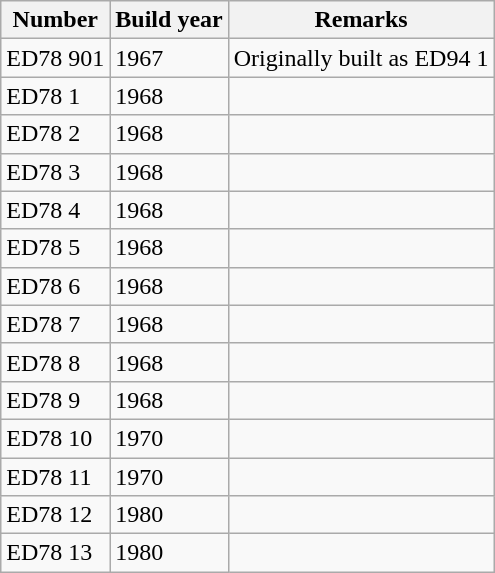<table class="wikitable">
<tr>
<th>Number</th>
<th>Build year</th>
<th>Remarks</th>
</tr>
<tr>
<td>ED78 901</td>
<td>1967</td>
<td>Originally built as ED94 1</td>
</tr>
<tr>
<td>ED78 1</td>
<td>1968</td>
<td> </td>
</tr>
<tr>
<td>ED78 2</td>
<td>1968</td>
<td> </td>
</tr>
<tr>
<td>ED78 3</td>
<td>1968</td>
<td> </td>
</tr>
<tr>
<td>ED78 4</td>
<td>1968</td>
<td> </td>
</tr>
<tr>
<td>ED78 5</td>
<td>1968</td>
<td> </td>
</tr>
<tr>
<td>ED78 6</td>
<td>1968</td>
<td> </td>
</tr>
<tr>
<td>ED78 7</td>
<td>1968</td>
<td> </td>
</tr>
<tr>
<td>ED78 8</td>
<td>1968</td>
<td> </td>
</tr>
<tr>
<td>ED78 9</td>
<td>1968</td>
<td> </td>
</tr>
<tr>
<td>ED78 10</td>
<td>1970</td>
<td> </td>
</tr>
<tr>
<td>ED78 11</td>
<td>1970</td>
<td> </td>
</tr>
<tr>
<td>ED78 12</td>
<td>1980</td>
<td> </td>
</tr>
<tr>
<td>ED78 13</td>
<td>1980</td>
<td> </td>
</tr>
</table>
